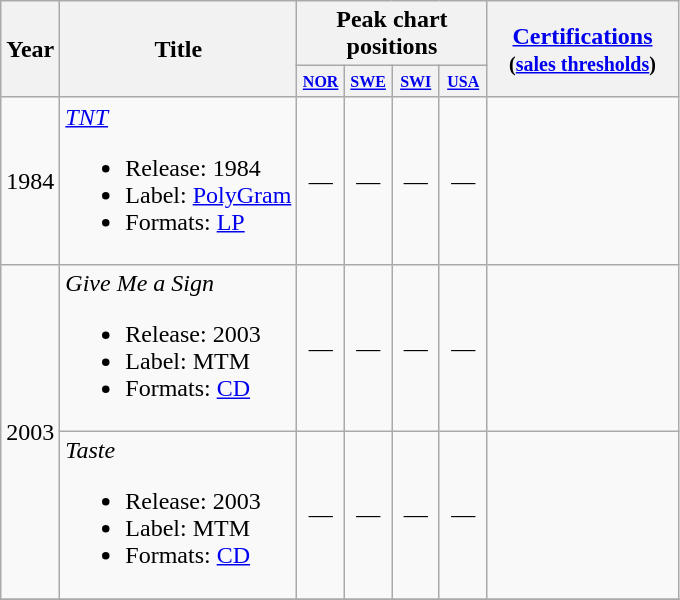<table class="wikitable">
<tr>
<th rowspan="2">Year</th>
<th rowspan="2">Title</th>
<th colspan="4">Peak chart positions</th>
<th rowspan="2" width="120"><a href='#'>Certifications</a><br><small>(<a href='#'>sales thresholds</a>)</small></th>
</tr>
<tr>
<th style="width:2em;font-size:80%"><small><a href='#'>NOR</a></small></th>
<th style="width:2em;font-size:80%"><small><a href='#'>SWE</a></small></th>
<th style="width:2em;font-size:80%"><small><a href='#'>SWI</a></small></th>
<th style="width:2em;font-size:80%"><small><a href='#'>USA</a></small></th>
</tr>
<tr>
<td rowspan="1" align="center">1984</td>
<td><em><a href='#'>TNT</a></em><br><ul><li>Release: 1984</li><li>Label: <a href='#'>PolyGram</a></li><li>Formats: <a href='#'>LP</a></li></ul></td>
<td align="center">—</td>
<td align="center">—</td>
<td align="center">—</td>
<td align="center">—</td>
<td></td>
</tr>
<tr>
<td rowspan="2" align="center">2003</td>
<td><em>Give Me a Sign</em><br><ul><li>Release: 2003</li><li>Label: MTM</li><li>Formats: <a href='#'>CD</a></li></ul></td>
<td align="center">—</td>
<td align="center">—</td>
<td align="center">—</td>
<td align="center">—</td>
<td></td>
</tr>
<tr>
<td><em>Taste</em><br><ul><li>Release: 2003</li><li>Label: MTM</li><li>Formats: <a href='#'>CD</a></li></ul></td>
<td align="center">—</td>
<td align="center">—</td>
<td align="center">—</td>
<td align="center">—</td>
<td></td>
</tr>
<tr>
</tr>
</table>
